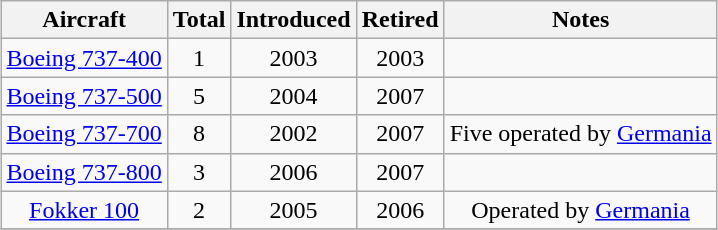<table class="wikitable" style="margin:0.5em auto; text-align:center">
<tr>
<th>Aircraft</th>
<th>Total</th>
<th>Introduced</th>
<th>Retired</th>
<th>Notes</th>
</tr>
<tr>
<td><a href='#'>Boeing 737-400</a></td>
<td>1</td>
<td>2003</td>
<td>2003</td>
<td></td>
</tr>
<tr>
<td><a href='#'>Boeing 737-500</a></td>
<td>5</td>
<td>2004</td>
<td>2007</td>
<td></td>
</tr>
<tr>
<td><a href='#'>Boeing 737-700</a></td>
<td>8</td>
<td>2002</td>
<td>2007</td>
<td>Five operated by <a href='#'>Germania</a></td>
</tr>
<tr>
<td><a href='#'>Boeing 737-800</a></td>
<td>3</td>
<td>2006</td>
<td>2007</td>
<td></td>
</tr>
<tr>
<td><a href='#'>Fokker 100</a></td>
<td>2</td>
<td>2005</td>
<td>2006</td>
<td>Operated by <a href='#'>Germania</a></td>
</tr>
<tr>
</tr>
</table>
